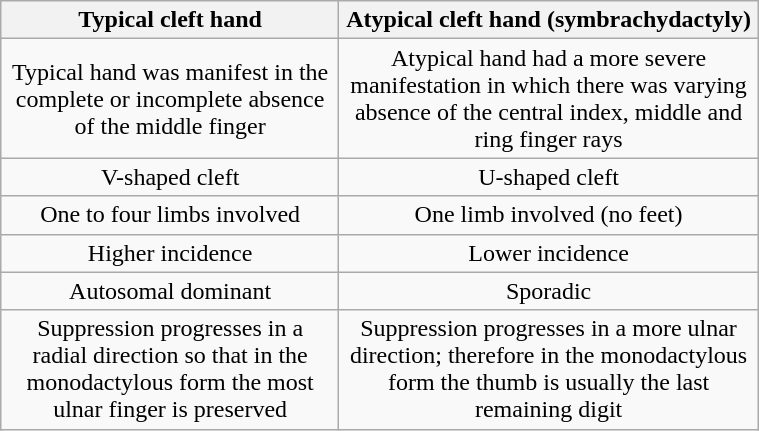<table class="wikitable" style = "float: right; margin-left:15px; text-align:center" width="40%">
<tr>
<th>Typical cleft hand</th>
<th>Atypical cleft hand (symbrachydactyly)</th>
</tr>
<tr>
<td>Typical hand was manifest in the complete or incomplete absence of the middle finger</td>
<td>Atypical hand had a more severe manifestation in which there was varying absence of the central index, middle and ring finger rays</td>
</tr>
<tr>
<td>V-shaped cleft</td>
<td>U-shaped cleft</td>
</tr>
<tr>
<td>One to four limbs involved</td>
<td>One limb involved (no feet)</td>
</tr>
<tr>
<td>Higher incidence</td>
<td>Lower incidence</td>
</tr>
<tr>
<td>Autosomal dominant</td>
<td>Sporadic</td>
</tr>
<tr>
<td>Suppression progresses in a radial direction so that in the monodactylous form the most ulnar finger is preserved</td>
<td>Suppression progresses in a more ulnar direction; therefore in the monodactylous form the thumb is usually the last remaining digit</td>
</tr>
</table>
